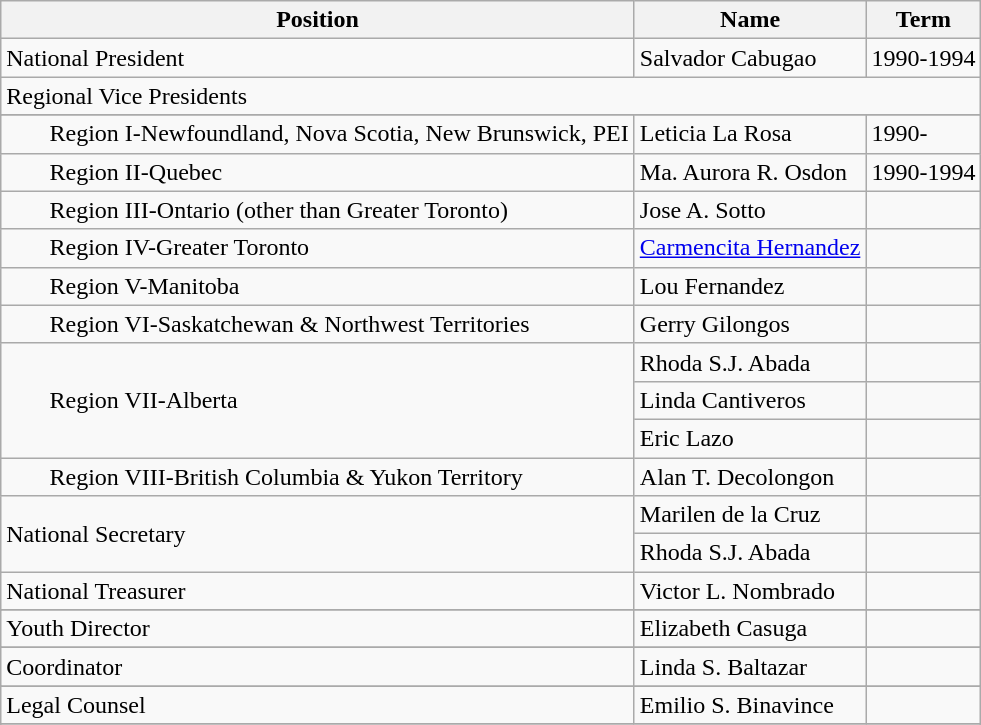<table class="wikitable">
<tr>
<th scope="col">Position</th>
<th scope="col">Name</th>
<th scope="col">Term</th>
</tr>
<tr>
<td rowspan="1">National President</td>
<td>Salvador Cabugao</td>
<td>1990-1994</td>
</tr>
<tr>
<td colspan="3" style="text-align: left;">Regional Vice Presidents</td>
</tr>
<tr>
</tr>
<tr>
<td style="padding-left: 2em;">Region I-Newfoundland, Nova Scotia, New Brunswick, PEI</td>
<td>Leticia La Rosa</td>
<td>1990-</td>
</tr>
<tr>
<td style="padding-left: 2em;">Region II-Quebec</td>
<td>Ma. Aurora R. Osdon</td>
<td>1990-1994</td>
</tr>
<tr>
<td style="padding-left: 2em;">Region III-Ontario (other than Greater Toronto)</td>
<td>Jose A. Sotto</td>
<td></td>
</tr>
<tr>
<td style="padding-left: 2em;">Region IV-Greater Toronto</td>
<td><a href='#'>Carmencita Hernandez</a></td>
<td></td>
</tr>
<tr>
<td style="padding-left: 2em;">Region V-Manitoba</td>
<td>Lou Fernandez</td>
<td></td>
</tr>
<tr>
<td style="padding-left: 2em;">Region VI-Saskatchewan & Northwest Territories</td>
<td>Gerry Gilongos</td>
<td></td>
</tr>
<tr>
<td rowspan="3" style="padding-left: 2em;">Region VII-Alberta</td>
<td>Rhoda S.J. Abada</td>
<td></td>
</tr>
<tr>
<td>Linda Cantiveros</td>
<td></td>
</tr>
<tr>
<td>Eric Lazo</td>
<td></td>
</tr>
<tr>
<td style="padding-left: 2em;">Region VIII-British Columbia & Yukon Territory</td>
<td>Alan T. Decolongon</td>
<td></td>
</tr>
<tr>
<td rowspan="2">National Secretary</td>
<td>Marilen de la Cruz</td>
<td></td>
</tr>
<tr>
<td>Rhoda S.J. Abada</td>
<td></td>
</tr>
<tr>
<td rowspan="1">National Treasurer</td>
<td>Victor L. Nombrado</td>
<td></td>
</tr>
<tr>
</tr>
<tr>
<td rowspan="1">Youth Director</td>
<td>Elizabeth Casuga</td>
<td></td>
</tr>
<tr>
</tr>
<tr>
<td rowspan="1">Coordinator</td>
<td>Linda S. Baltazar</td>
<td></td>
</tr>
<tr>
</tr>
<tr>
<td rowspan="1">Legal Counsel</td>
<td>Emilio S. Binavince</td>
<td></td>
</tr>
<tr>
</tr>
<tr>
</tr>
</table>
